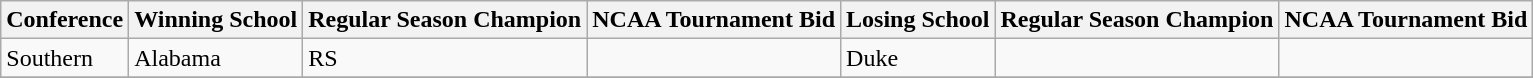<table class="wikitable">
<tr>
<th>Conference</th>
<th>Winning School</th>
<th>Regular Season Champion</th>
<th>NCAA Tournament Bid</th>
<th>Losing School</th>
<th>Regular Season Champion</th>
<th>NCAA Tournament Bid</th>
</tr>
<tr>
<td>Southern</td>
<td>Alabama</td>
<td>RS</td>
<td></td>
<td>Duke</td>
<td></td>
<td></td>
</tr>
<tr>
</tr>
</table>
